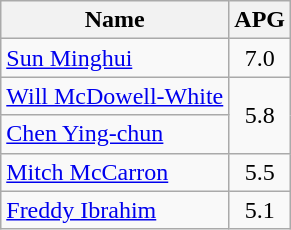<table class="wikitable">
<tr>
<th>Name</th>
<th>APG</th>
</tr>
<tr>
<td> <a href='#'>Sun Minghui</a></td>
<td align=center>7.0</td>
</tr>
<tr>
<td> <a href='#'>Will McDowell-White</a></td>
<td align=center rowspan=2>5.8</td>
</tr>
<tr>
<td> <a href='#'>Chen Ying-chun</a></td>
</tr>
<tr>
<td> <a href='#'>Mitch McCarron</a></td>
<td align=center>5.5</td>
</tr>
<tr>
<td> <a href='#'>Freddy Ibrahim</a></td>
<td align=center>5.1</td>
</tr>
</table>
